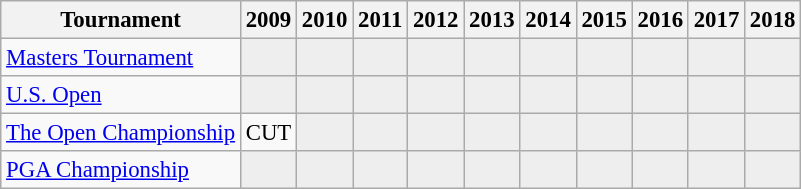<table class="wikitable" style="font-size:95%;text-align:center;">
<tr>
<th>Tournament</th>
<th>2009</th>
<th>2010</th>
<th>2011</th>
<th>2012</th>
<th>2013</th>
<th>2014</th>
<th>2015</th>
<th>2016</th>
<th>2017</th>
<th>2018</th>
</tr>
<tr>
<td align=left><a href='#'>Masters Tournament</a></td>
<td style="background:#eeeeee;"></td>
<td style="background:#eeeeee;"></td>
<td style="background:#eeeeee;"></td>
<td style="background:#eeeeee;"></td>
<td style="background:#eeeeee;"></td>
<td style="background:#eeeeee;"></td>
<td style="background:#eeeeee;"></td>
<td style="background:#eeeeee;"></td>
<td style="background:#eeeeee;"></td>
<td style="background:#eeeeee;"></td>
</tr>
<tr>
<td align=left><a href='#'>U.S. Open</a></td>
<td style="background:#eeeeee;"></td>
<td style="background:#eeeeee;"></td>
<td style="background:#eeeeee;"></td>
<td style="background:#eeeeee;"></td>
<td style="background:#eeeeee;"></td>
<td style="background:#eeeeee;"></td>
<td style="background:#eeeeee;"></td>
<td style="background:#eeeeee;"></td>
<td style="background:#eeeeee;"></td>
<td style="background:#eeeeee;"></td>
</tr>
<tr>
<td align=left><a href='#'>The Open Championship</a></td>
<td>CUT</td>
<td style="background:#eeeeee;"></td>
<td style="background:#eeeeee;"></td>
<td style="background:#eeeeee;"></td>
<td style="background:#eeeeee;"></td>
<td style="background:#eeeeee;"></td>
<td style="background:#eeeeee;"></td>
<td style="background:#eeeeee;"></td>
<td style="background:#eeeeee;"></td>
<td style="background:#eeeeee;"></td>
</tr>
<tr>
<td align=left><a href='#'>PGA Championship</a></td>
<td style="background:#eeeeee;"></td>
<td style="background:#eeeeee;"></td>
<td style="background:#eeeeee;"></td>
<td style="background:#eeeeee;"></td>
<td style="background:#eeeeee;"></td>
<td style="background:#eeeeee;"></td>
<td style="background:#eeeeee;"></td>
<td style="background:#eeeeee;"></td>
<td style="background:#eeeeee;"></td>
<td style="background:#eeeeee;"></td>
</tr>
</table>
